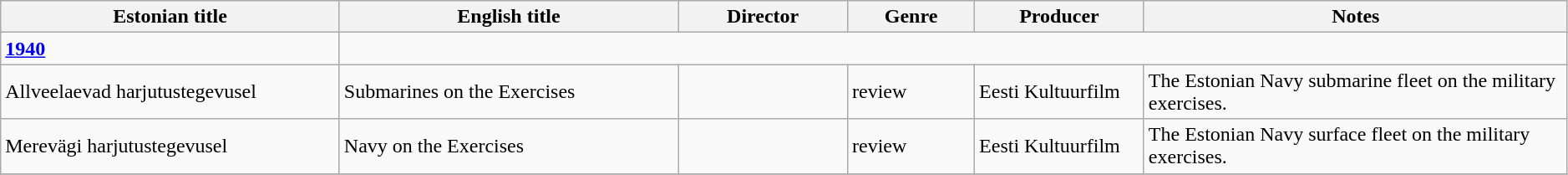<table class="wikitable" width= "99%">
<tr>
<th width=16%>Estonian title</th>
<th width=16%>English title</th>
<th width=8%>Director</th>
<th width=6%>Genre</th>
<th width=8%>Producer</th>
<th width=20%>Notes</th>
</tr>
<tr>
<td><strong><a href='#'>1940</a></strong></td>
</tr>
<tr>
<td>Allveelaevad harjutustegevusel</td>
<td>Submarines on the Exercises</td>
<td></td>
<td>review</td>
<td>Eesti Kultuurfilm</td>
<td>The Estonian Navy submarine fleet on the military exercises.</td>
</tr>
<tr>
<td>Merevägi harjutustegevusel</td>
<td>Navy on the Exercises</td>
<td></td>
<td>review</td>
<td>Eesti Kultuurfilm</td>
<td>The Estonian Navy surface fleet on the military exercises.</td>
</tr>
<tr>
</tr>
</table>
